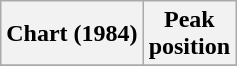<table class="wikitable sortable plainrowheaders" style="text-align:center">
<tr>
<th>Chart (1984)</th>
<th>Peak<br>position</th>
</tr>
<tr>
</tr>
</table>
